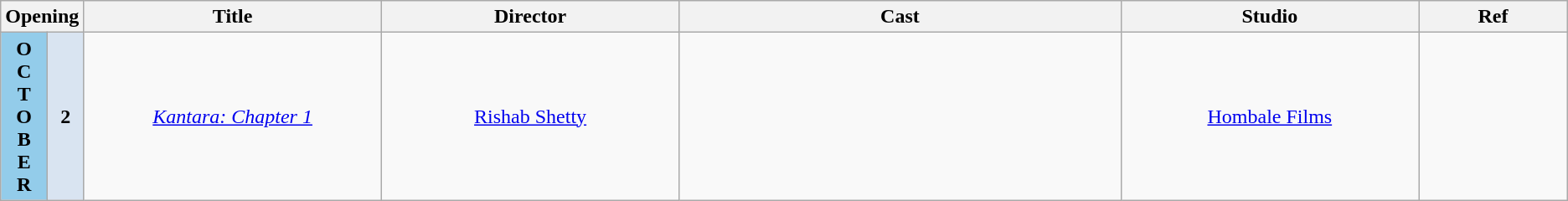<table class="wikitable sortable">
<tr>
<th colspan="2">Opening</th>
<th style="width:20%;">Title</th>
<th style="width:20%;">Director</th>
<th style="width:30%;">Cast</th>
<th style="width:20%;">Studio</th>
<th style="width:10%;">Ref</th>
</tr>
<tr>
<td style="text-align:center; background:#93CCEA; textcolor:#000;"><strong>O<br>C<br>T<br>O<br>B<br>E<br>R</strong></td>
<td rowspan="1" style="text-align:center;background:#d9e4f1;"><strong>2</strong></td>
<td style="text-align:center;"><em><a href='#'>Kantara: Chapter 1</a></em></td>
<td style="text-align:center;"><a href='#'>Rishab Shetty</a></td>
<td></td>
<td style="text-align:center;"><a href='#'>Hombale Films</a></td>
<td style="text-align:center;"></td>
</tr>
</table>
